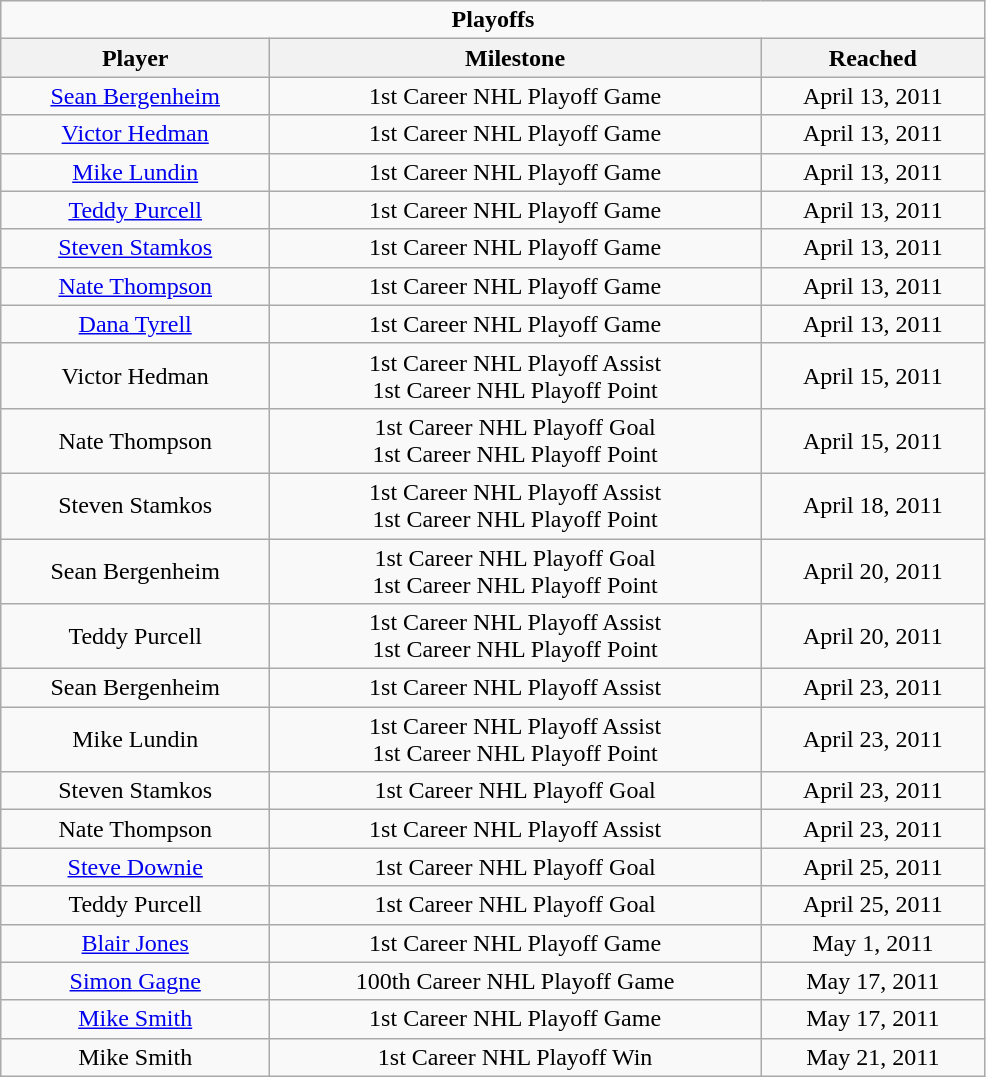<table class="wikitable"  style="width:52%; text-align:center;">
<tr>
<td colspan="10" style="text-align:center;"><strong>Playoffs</strong></td>
</tr>
<tr>
<th>Player</th>
<th>Milestone</th>
<th>Reached</th>
</tr>
<tr>
<td><a href='#'>Sean Bergenheim</a></td>
<td>1st Career NHL Playoff Game</td>
<td>April 13, 2011</td>
</tr>
<tr>
<td><a href='#'>Victor Hedman</a></td>
<td>1st Career NHL Playoff Game</td>
<td>April 13, 2011</td>
</tr>
<tr>
<td><a href='#'>Mike Lundin</a></td>
<td>1st Career NHL Playoff Game</td>
<td>April 13, 2011</td>
</tr>
<tr>
<td><a href='#'>Teddy Purcell</a></td>
<td>1st Career NHL Playoff Game</td>
<td>April 13, 2011</td>
</tr>
<tr>
<td><a href='#'>Steven Stamkos</a></td>
<td>1st Career NHL Playoff Game</td>
<td>April 13, 2011</td>
</tr>
<tr>
<td><a href='#'>Nate Thompson</a></td>
<td>1st Career NHL Playoff Game</td>
<td>April 13, 2011</td>
</tr>
<tr>
<td><a href='#'>Dana Tyrell</a></td>
<td>1st Career NHL Playoff Game</td>
<td>April 13, 2011</td>
</tr>
<tr>
<td>Victor Hedman</td>
<td>1st Career NHL Playoff Assist<br>1st Career NHL Playoff Point</td>
<td>April 15, 2011</td>
</tr>
<tr>
<td>Nate Thompson</td>
<td>1st Career NHL Playoff Goal<br>1st Career NHL Playoff Point</td>
<td>April 15, 2011</td>
</tr>
<tr>
<td>Steven Stamkos</td>
<td>1st Career NHL Playoff Assist<br>1st Career NHL Playoff Point</td>
<td>April 18, 2011</td>
</tr>
<tr>
<td>Sean Bergenheim</td>
<td>1st Career NHL Playoff Goal<br>1st Career NHL Playoff Point</td>
<td>April 20, 2011</td>
</tr>
<tr>
<td>Teddy Purcell</td>
<td>1st Career NHL Playoff Assist<br>1st Career NHL Playoff Point</td>
<td>April 20, 2011</td>
</tr>
<tr>
<td>Sean Bergenheim</td>
<td>1st Career NHL Playoff Assist</td>
<td>April 23, 2011</td>
</tr>
<tr>
<td>Mike Lundin</td>
<td>1st Career NHL Playoff Assist<br>1st Career NHL Playoff Point</td>
<td>April 23, 2011</td>
</tr>
<tr>
<td>Steven Stamkos</td>
<td>1st Career NHL Playoff Goal</td>
<td>April 23, 2011</td>
</tr>
<tr>
<td>Nate Thompson</td>
<td>1st Career NHL Playoff Assist</td>
<td>April 23, 2011</td>
</tr>
<tr>
<td><a href='#'>Steve Downie</a></td>
<td>1st Career NHL Playoff Goal</td>
<td>April 25, 2011</td>
</tr>
<tr>
<td>Teddy Purcell</td>
<td>1st Career NHL Playoff Goal</td>
<td>April 25, 2011</td>
</tr>
<tr>
<td><a href='#'>Blair Jones</a></td>
<td>1st Career NHL Playoff Game</td>
<td>May 1, 2011</td>
</tr>
<tr>
<td><a href='#'>Simon Gagne</a></td>
<td>100th Career NHL Playoff Game</td>
<td>May 17, 2011</td>
</tr>
<tr>
<td><a href='#'>Mike Smith</a></td>
<td>1st Career NHL Playoff Game</td>
<td>May 17, 2011</td>
</tr>
<tr>
<td>Mike Smith</td>
<td>1st Career NHL Playoff Win</td>
<td>May 21, 2011</td>
</tr>
</table>
